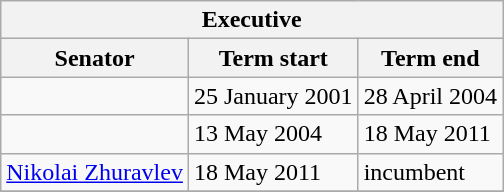<table class="wikitable sortable">
<tr>
<th colspan=3>Executive</th>
</tr>
<tr>
<th>Senator</th>
<th>Term start</th>
<th>Term end</th>
</tr>
<tr>
<td></td>
<td>25 January 2001</td>
<td>28 April 2004</td>
</tr>
<tr>
<td></td>
<td>13 May 2004</td>
<td>18 May 2011</td>
</tr>
<tr>
<td><a href='#'>Nikolai Zhuravlev</a></td>
<td>18 May 2011</td>
<td>incumbent</td>
</tr>
<tr>
</tr>
</table>
